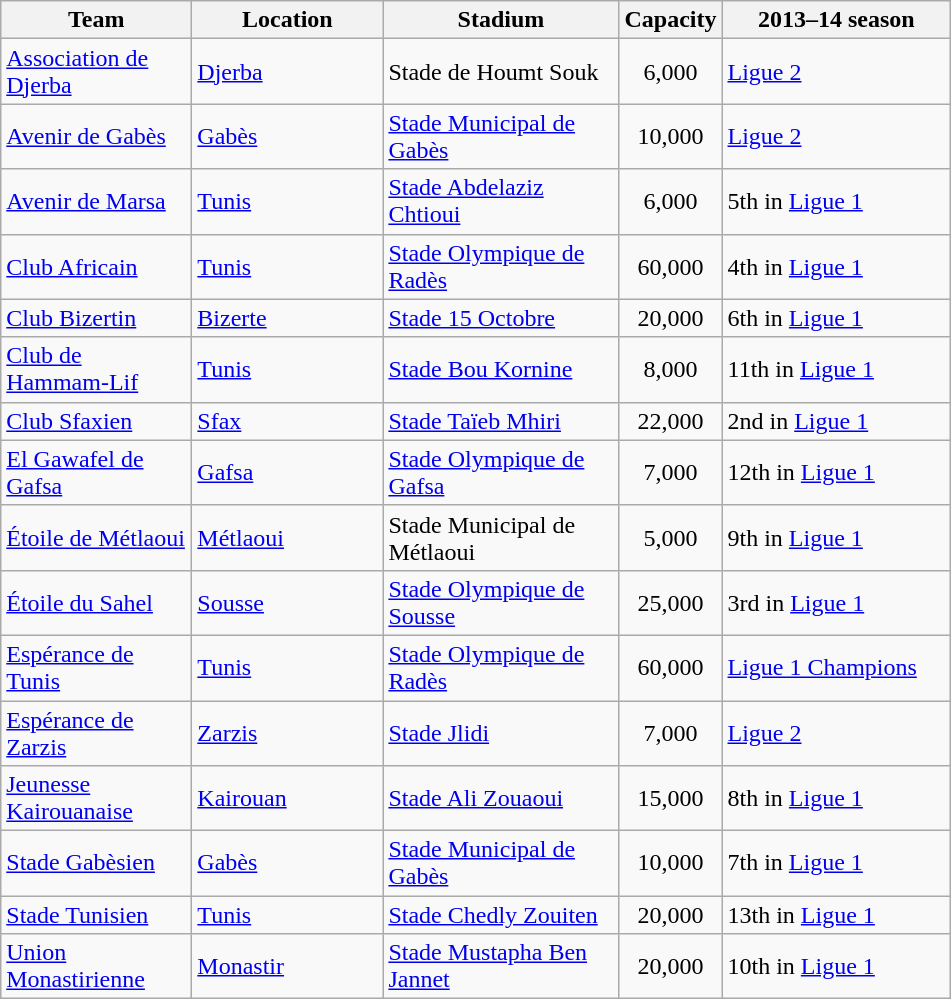<table class="wikitable sortable">
<tr>
<th width="120px">Team</th>
<th width="120px">Location</th>
<th width="150px">Stadium</th>
<th>Capacity</th>
<th width="145px">2013–14 season</th>
</tr>
<tr>
<td><a href='#'>Association de Djerba</a></td>
<td><a href='#'>Djerba</a></td>
<td>Stade de Houmt Souk</td>
<td align="center">6,000</td>
<td><a href='#'>Ligue 2</a></td>
</tr>
<tr>
<td><a href='#'>Avenir de Gabès</a></td>
<td><a href='#'>Gabès</a></td>
<td><a href='#'>Stade Municipal de Gabès</a></td>
<td align="center">10,000</td>
<td><a href='#'>Ligue 2</a></td>
</tr>
<tr>
<td><a href='#'>Avenir de Marsa</a></td>
<td><a href='#'>Tunis</a></td>
<td><a href='#'>Stade Abdelaziz Chtioui</a></td>
<td align="center">6,000</td>
<td>5th in <a href='#'>Ligue 1</a></td>
</tr>
<tr>
<td><a href='#'>Club Africain</a></td>
<td><a href='#'>Tunis</a></td>
<td><a href='#'>Stade Olympique de Radès</a></td>
<td align="center">60,000</td>
<td>4th in <a href='#'>Ligue 1</a></td>
</tr>
<tr>
<td><a href='#'>Club Bizertin</a></td>
<td><a href='#'>Bizerte</a></td>
<td><a href='#'>Stade 15 Octobre</a></td>
<td align="center">20,000</td>
<td>6th in <a href='#'>Ligue 1</a></td>
</tr>
<tr>
<td><a href='#'>Club de Hammam-Lif</a></td>
<td><a href='#'>Tunis</a></td>
<td><a href='#'>Stade Bou Kornine</a></td>
<td align="center">8,000</td>
<td>11th in <a href='#'>Ligue 1</a></td>
</tr>
<tr>
<td><a href='#'>Club Sfaxien</a></td>
<td><a href='#'>Sfax</a></td>
<td><a href='#'>Stade Taïeb Mhiri</a></td>
<td align="center">22,000</td>
<td>2nd in <a href='#'>Ligue 1</a></td>
</tr>
<tr>
<td><a href='#'>El Gawafel de Gafsa</a></td>
<td><a href='#'>Gafsa</a></td>
<td><a href='#'>Stade Olympique de Gafsa</a></td>
<td align="center">7,000</td>
<td>12th in <a href='#'>Ligue 1</a></td>
</tr>
<tr>
<td><a href='#'>Étoile de Métlaoui</a></td>
<td><a href='#'>Métlaoui</a></td>
<td>Stade Municipal de Métlaoui</td>
<td align="center">5,000</td>
<td>9th in <a href='#'>Ligue 1</a></td>
</tr>
<tr>
<td><a href='#'>Étoile du Sahel</a></td>
<td><a href='#'>Sousse</a></td>
<td><a href='#'>Stade Olympique de Sousse</a></td>
<td align="center">25,000</td>
<td>3rd in <a href='#'>Ligue 1</a></td>
</tr>
<tr>
<td><a href='#'>Espérance de Tunis</a></td>
<td><a href='#'>Tunis</a></td>
<td><a href='#'>Stade Olympique de Radès</a></td>
<td align="center">60,000</td>
<td><a href='#'>Ligue 1 Champions</a></td>
</tr>
<tr>
<td><a href='#'>Espérance de Zarzis</a></td>
<td><a href='#'>Zarzis</a></td>
<td><a href='#'>Stade Jlidi</a></td>
<td align="center">7,000</td>
<td><a href='#'>Ligue 2</a></td>
</tr>
<tr>
<td><a href='#'>Jeunesse Kairouanaise</a></td>
<td><a href='#'>Kairouan</a></td>
<td><a href='#'>Stade Ali Zouaoui</a></td>
<td align="center">15,000</td>
<td>8th in <a href='#'>Ligue 1</a></td>
</tr>
<tr>
<td><a href='#'>Stade Gabèsien</a></td>
<td><a href='#'>Gabès</a></td>
<td><a href='#'>Stade Municipal de Gabès</a></td>
<td align="center">10,000</td>
<td>7th in <a href='#'>Ligue 1</a></td>
</tr>
<tr>
<td><a href='#'>Stade Tunisien</a></td>
<td><a href='#'>Tunis</a></td>
<td><a href='#'>Stade Chedly Zouiten</a></td>
<td align="center">20,000</td>
<td>13th in <a href='#'>Ligue 1</a></td>
</tr>
<tr>
<td><a href='#'>Union Monastirienne</a></td>
<td><a href='#'>Monastir</a></td>
<td><a href='#'>Stade Mustapha Ben Jannet</a></td>
<td align="center">20,000</td>
<td>10th in <a href='#'>Ligue 1</a></td>
</tr>
</table>
